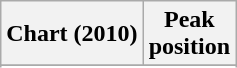<table class="wikitable plainrowheaders sortable">
<tr>
<th>Chart (2010)</th>
<th>Peak<br>position</th>
</tr>
<tr>
</tr>
<tr>
</tr>
</table>
